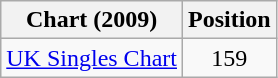<table class="wikitable sortable">
<tr>
<th>Chart (2009)</th>
<th>Position</th>
</tr>
<tr>
<td><a href='#'>UK Singles Chart</a></td>
<td style="text-align:center;">159</td>
</tr>
</table>
